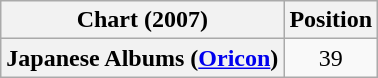<table class="wikitable sortable plainrowheaders">
<tr>
<th scope="col">Chart (2007)</th>
<th scope="col">Position</th>
</tr>
<tr>
<th scope="row">Japanese Albums (<a href='#'>Oricon</a>)</th>
<td align="center">39</td>
</tr>
</table>
